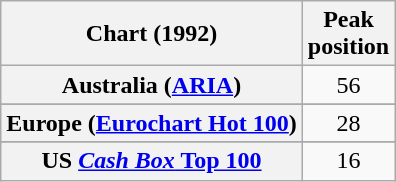<table class="wikitable sortable plainrowheaders" style="text-align:center">
<tr>
<th>Chart (1992)</th>
<th>Peak<br>position</th>
</tr>
<tr>
<th scope="row">Australia (<a href='#'>ARIA</a>)</th>
<td>56</td>
</tr>
<tr>
</tr>
<tr>
</tr>
<tr>
</tr>
<tr>
</tr>
<tr>
<th scope="row">Europe (<a href='#'>Eurochart Hot 100</a>)</th>
<td>28</td>
</tr>
<tr>
</tr>
<tr>
</tr>
<tr>
</tr>
<tr>
</tr>
<tr>
</tr>
<tr>
</tr>
<tr>
</tr>
<tr>
</tr>
<tr>
</tr>
<tr>
</tr>
<tr>
</tr>
<tr>
</tr>
<tr>
<th scope="row">US <a href='#'><em>Cash Box</em> Top 100</a></th>
<td>16</td>
</tr>
</table>
